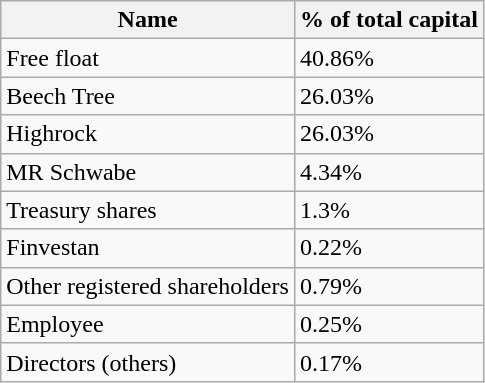<table class="wikitable">
<tr>
<th>Name</th>
<th>% of total capital</th>
</tr>
<tr>
<td>Free float</td>
<td>40.86%</td>
</tr>
<tr>
<td>Beech Tree</td>
<td>26.03%</td>
</tr>
<tr>
<td>Highrock</td>
<td>26.03%</td>
</tr>
<tr>
<td>MR Schwabe</td>
<td>4.34%</td>
</tr>
<tr>
<td>Treasury shares</td>
<td>1.3%</td>
</tr>
<tr>
<td>Finvestan</td>
<td>0.22%</td>
</tr>
<tr>
<td>Other registered shareholders</td>
<td>0.79%</td>
</tr>
<tr>
<td>Employee</td>
<td>0.25%</td>
</tr>
<tr>
<td>Directors (others)</td>
<td>0.17%</td>
</tr>
</table>
